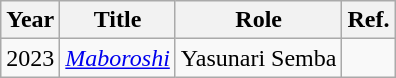<table class="wikitable sortable plainrowheaders">
<tr>
<th scope="col">Year</th>
<th scope="col">Title</th>
<th scope="col">Role</th>
<th scope="col" class="unsortable">Ref.</th>
</tr>
<tr>
<td>2023</td>
<td><em><a href='#'>Maboroshi</a></em></td>
<td>Yasunari Semba</td>
<td></td>
</tr>
</table>
